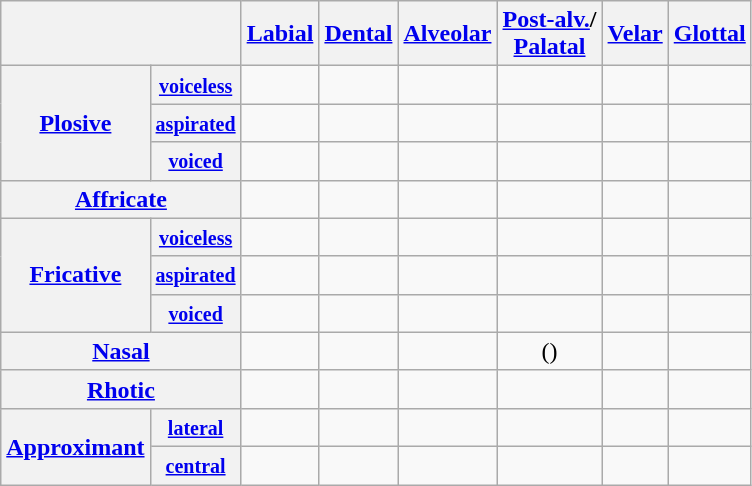<table class="wikitable" style="text-align:center">
<tr>
<th colspan="2"></th>
<th><a href='#'>Labial</a></th>
<th><a href='#'>Dental</a></th>
<th><a href='#'>Alveolar</a></th>
<th><a href='#'>Post-alv.</a>/<br><a href='#'>Palatal</a></th>
<th><a href='#'>Velar</a></th>
<th><a href='#'>Glottal</a></th>
</tr>
<tr>
<th rowspan="3"><a href='#'>Plosive</a></th>
<th><small><a href='#'>voiceless</a></small></th>
<td></td>
<td></td>
<td></td>
<td></td>
<td></td>
<td></td>
</tr>
<tr>
<th><small><a href='#'>aspirated</a></small></th>
<td></td>
<td></td>
<td></td>
<td></td>
<td></td>
<td></td>
</tr>
<tr>
<th><small><a href='#'>voiced</a></small></th>
<td></td>
<td></td>
<td></td>
<td></td>
<td></td>
<td></td>
</tr>
<tr>
<th colspan="2"><a href='#'>Affricate</a></th>
<td></td>
<td></td>
<td></td>
<td></td>
<td></td>
<td></td>
</tr>
<tr>
<th rowspan="3"><a href='#'>Fricative</a></th>
<th><small><a href='#'>voiceless</a></small></th>
<td></td>
<td></td>
<td></td>
<td></td>
<td></td>
<td></td>
</tr>
<tr>
<th><small><a href='#'>aspirated</a></small></th>
<td></td>
<td></td>
<td></td>
<td></td>
<td></td>
<td></td>
</tr>
<tr>
<th><small><a href='#'>voiced</a></small></th>
<td></td>
<td></td>
<td></td>
<td></td>
<td></td>
<td></td>
</tr>
<tr>
<th colspan="2"><a href='#'>Nasal</a></th>
<td></td>
<td></td>
<td></td>
<td>()</td>
<td></td>
<td></td>
</tr>
<tr>
<th colspan="2"><a href='#'>Rhotic</a></th>
<td></td>
<td></td>
<td></td>
<td></td>
<td></td>
<td></td>
</tr>
<tr>
<th rowspan="2"><a href='#'>Approximant</a></th>
<th><a href='#'><small>lateral</small></a></th>
<td></td>
<td></td>
<td></td>
<td></td>
<td></td>
<td></td>
</tr>
<tr>
<th><small><a href='#'>central</a></small></th>
<td></td>
<td></td>
<td></td>
<td></td>
<td></td>
<td></td>
</tr>
</table>
